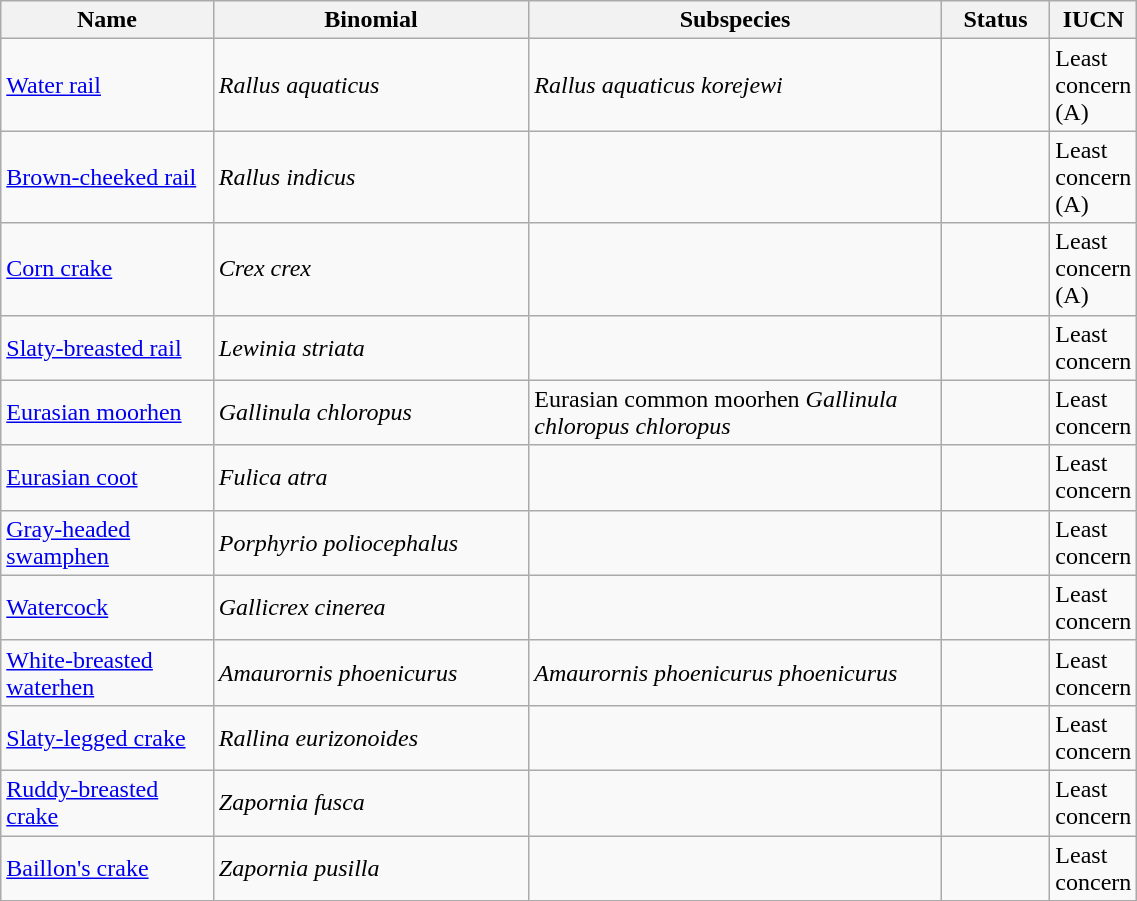<table width=60% class="wikitable">
<tr>
<th width=20%>Name</th>
<th width=30%>Binomial</th>
<th width=40%>Subspecies</th>
<th width=30%>Status</th>
<th width=30%>IUCN</th>
</tr>
<tr>
<td><a href='#'>Water rail</a><br></td>
<td><em>Rallus aquaticus</em></td>
<td><em>Rallus aquaticus korejewi</em></td>
<td></td>
<td>Least concern<br>(A)</td>
</tr>
<tr>
<td><a href='#'>Brown-cheeked rail</a><br></td>
<td><em>Rallus indicus</em></td>
<td></td>
<td></td>
<td>Least concern<br>(A)</td>
</tr>
<tr>
<td><a href='#'>Corn crake</a><br></td>
<td><em>Crex crex</em></td>
<td></td>
<td></td>
<td>Least concern<br>(A)</td>
</tr>
<tr>
<td><a href='#'>Slaty-breasted rail</a><br></td>
<td><em>Lewinia striata</em></td>
<td></td>
<td></td>
<td>Least concern</td>
</tr>
<tr>
<td><a href='#'>Eurasian moorhen</a><br></td>
<td><em>Gallinula chloropus</em></td>
<td>Eurasian common moorhen <em>Gallinula chloropus chloropus</em></td>
<td></td>
<td>Least concern</td>
</tr>
<tr>
<td><a href='#'>Eurasian coot</a><br></td>
<td><em>Fulica atra</em></td>
<td></td>
<td></td>
<td>Least concern</td>
</tr>
<tr>
<td><a href='#'>Gray-headed swamphen</a><br></td>
<td><em>Porphyrio poliocephalus</em></td>
<td></td>
<td></td>
<td>Least concern</td>
</tr>
<tr>
<td><a href='#'>Watercock</a><br></td>
<td><em>Gallicrex cinerea</em></td>
<td></td>
<td></td>
<td>Least concern</td>
</tr>
<tr>
<td><a href='#'>White-breasted waterhen</a><br></td>
<td><em>Amaurornis phoenicurus</em></td>
<td><em>Amaurornis phoenicurus phoenicurus</em></td>
<td></td>
<td>Least concern</td>
</tr>
<tr>
<td><a href='#'>Slaty-legged crake</a><br></td>
<td><em>Rallina eurizonoides</em></td>
<td></td>
<td></td>
<td>Least concern</td>
</tr>
<tr>
<td><a href='#'>Ruddy-breasted crake</a><br></td>
<td><em>Zapornia fusca</em></td>
<td></td>
<td></td>
<td>Least concern</td>
</tr>
<tr>
<td><a href='#'>Baillon's crake</a><br></td>
<td><em>Zapornia pusilla</em></td>
<td></td>
<td></td>
<td>Least concern</td>
</tr>
</table>
